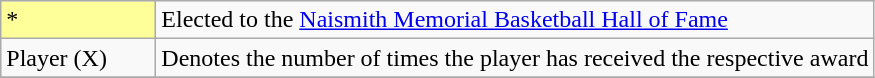<table class="wikitable">
<tr>
<td style="background-color:#FFFF99; border:1px solid #aaaaaa; width:6em">*</td>
<td>Elected to the <a href='#'>Naismith Memorial Basketball Hall of Fame</a></td>
</tr>
<tr>
<td>Player (X)</td>
<td>Denotes the number of times the player has received the respective award</td>
</tr>
<tr>
</tr>
</table>
